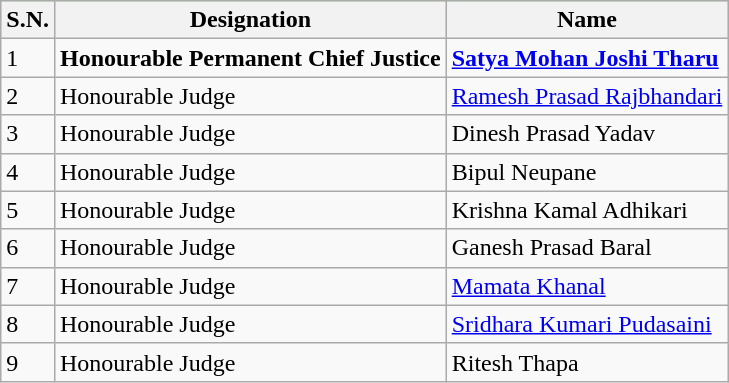<table class="wikitable sortable">
<tr style="background:#98fb98;">
<th>S.N.</th>
<th>Designation</th>
<th>Name</th>
</tr>
<tr>
<td>1</td>
<td><strong>Honourable Permanent Chief Justice </strong></td>
<td><strong><a href='#'>Satya Mohan Joshi Tharu</a> </strong></td>
</tr>
<tr>
<td>2</td>
<td>Honourable Judge</td>
<td><a href='#'>Ramesh Prasad Rajbhandari</a></td>
</tr>
<tr>
<td>3</td>
<td>Honourable Judge</td>
<td>Dinesh Prasad Yadav</td>
</tr>
<tr>
<td>4</td>
<td>Honourable Judge</td>
<td>Bipul Neupane</td>
</tr>
<tr>
<td>5</td>
<td>Honourable Judge</td>
<td>Krishna Kamal Adhikari</td>
</tr>
<tr>
<td>6</td>
<td>Honourable Judge</td>
<td>Ganesh Prasad Baral</td>
</tr>
<tr>
<td>7</td>
<td>Honourable Judge</td>
<td><a href='#'>Mamata Khanal</a></td>
</tr>
<tr>
<td>8</td>
<td>Honourable Judge</td>
<td><a href='#'>Sridhara Kumari Pudasaini</a></td>
</tr>
<tr>
<td>9</td>
<td>Honourable Judge</td>
<td>Ritesh Thapa</td>
</tr>
</table>
